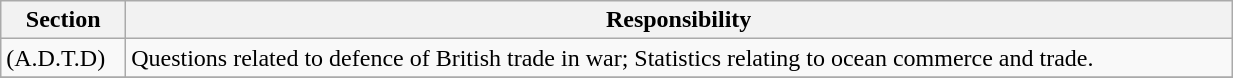<table class="collapsible wikitable collapsed" style="width: 65%">
<tr>
<th>Section</th>
<th>Responsibility</th>
</tr>
<tr>
<td>(A.D.T.D)</td>
<td>Questions related to defence of British trade in war; Statistics relating to ocean commerce and trade.</td>
</tr>
<tr>
</tr>
</table>
